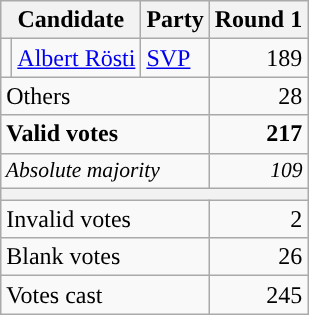<table class="wikitable" style="text-align:right;">
<tr>
<th colspan="2">Candidate</th>
<th>Party</th>
<th>Round 1</th>
</tr>
<tr>
<td style="background-color:"></td>
<td style="text-align:left;"><a href='#'>Albert Rösti</a></td>
<td style="text-align:left;"><a href='#'>SVP</a></td>
<td>189</td>
</tr>
<tr>
<td colspan="3" style="text-align:left;">Others</td>
<td>28</td>
</tr>
<tr style="font-weight:bold;">
<td colspan="3" style="text-align:left;">Valid votes</td>
<td>217</td>
</tr>
<tr style="font-style:italic; font-size:90%;">
<td colspan="3" style="text-align:left;">Absolute majority</td>
<td>109</td>
</tr>
<tr>
<th colspan="10"></th>
</tr>
<tr>
<td colspan="3" style="text-align:left;">Invalid votes</td>
<td>2</td>
</tr>
<tr>
<td colspan="3" style="text-align:left;">Blank votes</td>
<td>26</td>
</tr>
<tr>
<td colspan="3" style="text-align:left;">Votes cast</td>
<td>245</td>
</tr>
</table>
